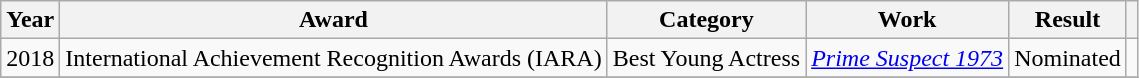<table class="wikitable">
<tr>
<th>Year</th>
<th>Award</th>
<th>Category</th>
<th>Work</th>
<th>Result</th>
<th></th>
</tr>
<tr>
<td>2018</td>
<td>International Achievement Recognition Awards (IARA)</td>
<td>Best Young Actress</td>
<td><em><a href='#'>Prime Suspect 1973</a></em></td>
<td>Nominated</td>
<td style="text-align:center;"></td>
</tr>
<tr>
</tr>
</table>
